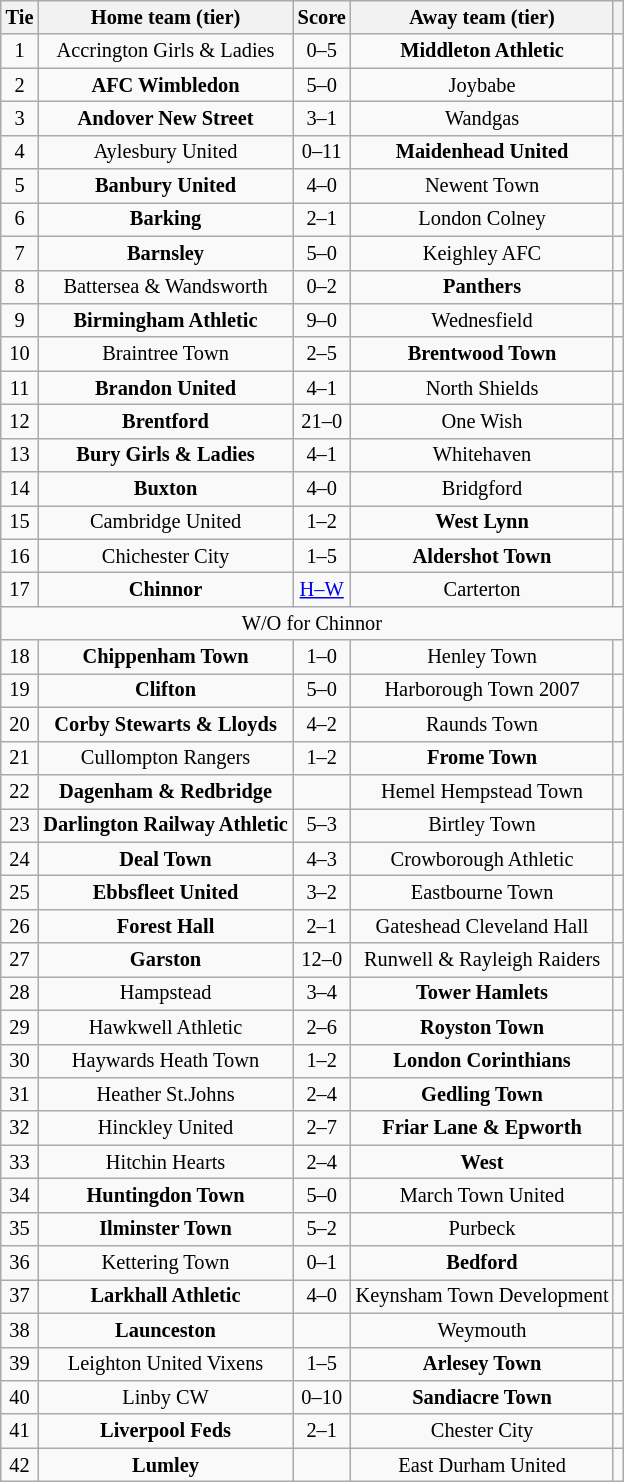<table class="wikitable" style="text-align:center; font-size:85%">
<tr>
<th>Tie</th>
<th>Home team (tier)</th>
<th>Score</th>
<th>Away team (tier)</th>
<th></th>
</tr>
<tr>
<td align="center">1</td>
<td>Accrington Girls & Ladies</td>
<td align="center">0–5</td>
<td><strong>Middleton Athletic</strong></td>
<td></td>
</tr>
<tr>
<td align="center">2</td>
<td><strong>AFC Wimbledon</strong></td>
<td align="center">5–0</td>
<td>Joybabe</td>
<td></td>
</tr>
<tr>
<td align="center">3</td>
<td><strong>Andover New Street</strong></td>
<td align="center">3–1</td>
<td>Wandgas</td>
<td></td>
</tr>
<tr>
<td align="center">4</td>
<td>Aylesbury United</td>
<td align="center">0–11</td>
<td><strong>Maidenhead United</strong></td>
<td></td>
</tr>
<tr>
<td align="center">5</td>
<td><strong>Banbury United</strong></td>
<td align="center">4–0</td>
<td>Newent Town</td>
<td></td>
</tr>
<tr>
<td align="center">6</td>
<td><strong>Barking</strong></td>
<td align="center">2–1</td>
<td>London Colney</td>
<td></td>
</tr>
<tr>
<td align="center">7</td>
<td><strong>Barnsley</strong></td>
<td align="center">5–0</td>
<td>Keighley AFC</td>
<td></td>
</tr>
<tr>
<td align="center">8</td>
<td>Battersea & Wandsworth</td>
<td align="center">0–2</td>
<td><strong>Panthers</strong></td>
<td></td>
</tr>
<tr>
<td align="center">9</td>
<td><strong>Birmingham Athletic</strong></td>
<td align="center">9–0</td>
<td>Wednesfield</td>
<td></td>
</tr>
<tr>
<td align="center">10</td>
<td>Braintree Town</td>
<td align="center">2–5</td>
<td><strong>Brentwood Town</strong></td>
<td></td>
</tr>
<tr>
<td align="center">11</td>
<td><strong>Brandon United</strong></td>
<td align="center">4–1</td>
<td>North Shields</td>
<td></td>
</tr>
<tr>
<td align="center">12</td>
<td><strong>Brentford</strong></td>
<td align="center">21–0</td>
<td>One Wish</td>
<td></td>
</tr>
<tr>
<td align="center">13</td>
<td><strong>Bury Girls & Ladies</strong></td>
<td align="center">4–1</td>
<td>Whitehaven</td>
<td></td>
</tr>
<tr>
<td align="center">14</td>
<td><strong>Buxton</strong></td>
<td align="center">4–0</td>
<td>Bridgford</td>
<td></td>
</tr>
<tr>
<td align="center">15</td>
<td>Cambridge United</td>
<td align="center">1–2</td>
<td><strong>West Lynn</strong></td>
<td></td>
</tr>
<tr>
<td align="center">16</td>
<td>Chichester City</td>
<td align="center">1–5</td>
<td><strong>Aldershot Town</strong></td>
<td></td>
</tr>
<tr>
<td align="center">17</td>
<td><strong>Chinnor</strong></td>
<td align="center"><a href='#'>H–W</a></td>
<td>Carterton</td>
<td></td>
</tr>
<tr>
<td colspan="5" align="center">W/O for Chinnor</td>
</tr>
<tr>
<td align="center">18</td>
<td><strong>Chippenham Town</strong></td>
<td align="center">1–0</td>
<td>Henley Town</td>
<td></td>
</tr>
<tr>
<td align="center">19</td>
<td><strong>Clifton</strong></td>
<td align="center">5–0</td>
<td>Harborough Town 2007</td>
<td></td>
</tr>
<tr>
<td align="center">20</td>
<td><strong>Corby Stewarts & Lloyds</strong></td>
<td align="center">4–2</td>
<td>Raunds Town</td>
<td></td>
</tr>
<tr>
<td align="center">21</td>
<td>Cullompton Rangers</td>
<td align="center">1–2</td>
<td><strong>Frome Town</strong></td>
<td></td>
</tr>
<tr>
<td align="center">22</td>
<td><strong>Dagenham & Redbridge</strong></td>
<td align="center"></td>
<td>Hemel Hempstead Town</td>
<td></td>
</tr>
<tr>
<td align="center">23</td>
<td><strong>Darlington Railway Athletic</strong></td>
<td align="center">5–3</td>
<td>Birtley Town</td>
<td></td>
</tr>
<tr>
<td align="center">24</td>
<td><strong>Deal Town</strong></td>
<td align="center">4–3</td>
<td>Crowborough Athletic</td>
<td></td>
</tr>
<tr>
<td align="center">25</td>
<td><strong>Ebbsfleet United</strong></td>
<td align="center">3–2</td>
<td>Eastbourne Town</td>
<td></td>
</tr>
<tr>
<td align="center">26</td>
<td><strong>Forest Hall</strong></td>
<td align="center">2–1</td>
<td>Gateshead Cleveland Hall</td>
<td></td>
</tr>
<tr>
<td align="center">27</td>
<td><strong>Garston</strong></td>
<td align="center">12–0</td>
<td>Runwell & Rayleigh Raiders</td>
<td></td>
</tr>
<tr>
<td align="center">28</td>
<td>Hampstead</td>
<td align="center">3–4 </td>
<td><strong>Tower Hamlets</strong></td>
<td></td>
</tr>
<tr>
<td align="center">29</td>
<td>Hawkwell Athletic</td>
<td align="center">2–6</td>
<td><strong>Royston Town</strong></td>
<td></td>
</tr>
<tr>
<td align="center">30</td>
<td>Haywards Heath Town</td>
<td align="center">1–2</td>
<td><strong>London Corinthians</strong></td>
<td></td>
</tr>
<tr>
<td align="center">31</td>
<td>Heather St.Johns</td>
<td align="center">2–4</td>
<td><strong>Gedling Town</strong></td>
<td></td>
</tr>
<tr>
<td align="center">32</td>
<td>Hinckley United</td>
<td align="center">2–7</td>
<td><strong>Friar Lane & Epworth</strong></td>
<td></td>
</tr>
<tr>
<td align="center">33</td>
<td>Hitchin Hearts</td>
<td align="center">2–4</td>
<td><strong>West</strong></td>
<td></td>
</tr>
<tr>
<td align="center">34</td>
<td><strong>Huntingdon Town</strong></td>
<td align="center">5–0</td>
<td>March Town United</td>
<td></td>
</tr>
<tr>
<td align="center">35</td>
<td><strong>Ilminster Town</strong></td>
<td align="center">5–2</td>
<td>Purbeck</td>
<td></td>
</tr>
<tr>
<td align="center">36</td>
<td>Kettering Town</td>
<td align="center">0–1</td>
<td><strong>Bedford</strong></td>
<td></td>
</tr>
<tr>
<td align="center">37</td>
<td><strong>Larkhall Athletic</strong></td>
<td align="center">4–0</td>
<td>Keynsham Town Development</td>
<td></td>
</tr>
<tr>
<td align="center">38</td>
<td><strong>Launceston</strong></td>
<td align="center"></td>
<td>Weymouth</td>
<td></td>
</tr>
<tr>
<td align="center">39</td>
<td>Leighton United Vixens</td>
<td align="center">1–5</td>
<td><strong>Arlesey Town</strong></td>
<td></td>
</tr>
<tr>
<td align="center">40</td>
<td>Linby CW</td>
<td align="center">0–10</td>
<td><strong>Sandiacre Town</strong></td>
<td></td>
</tr>
<tr>
<td align="center">41</td>
<td><strong>Liverpool Feds</strong></td>
<td align="center">2–1</td>
<td>Chester City</td>
<td></td>
</tr>
<tr>
<td align="center">42</td>
<td><strong>Lumley</strong></td>
<td align="center"></td>
<td>East Durham United</td>
<td></td>
</tr>
</table>
